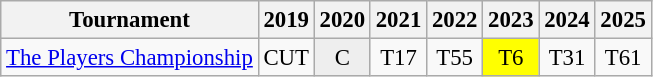<table class="wikitable" style="font-size:95%;text-align:center;">
<tr>
<th>Tournament</th>
<th>2019</th>
<th>2020</th>
<th>2021</th>
<th>2022</th>
<th>2023</th>
<th>2024</th>
<th>2025</th>
</tr>
<tr>
<td align=left><a href='#'>The Players Championship</a></td>
<td>CUT</td>
<td style="background:#eeeeee;">C</td>
<td>T17</td>
<td>T55</td>
<td style="background:yellow;">T6</td>
<td>T31</td>
<td>T61</td>
</tr>
</table>
